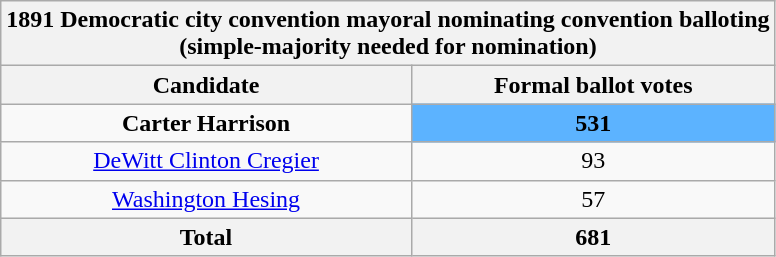<table class="wikitable sortable" style="text-align:center">
<tr>
<th colspan="8"><strong>1891 Democratic city convention mayoral nominating convention balloting<br>(simple-majority needed for nomination)</strong></th>
</tr>
<tr>
<th>Candidate</th>
<th>Formal ballot votes</th>
</tr>
<tr>
<td><strong>Carter Harrison</strong></td>
<td style="background:#5cb3ff"><strong>531</strong></td>
</tr>
<tr>
<td><a href='#'>DeWitt Clinton Cregier</a></td>
<td>93</td>
</tr>
<tr>
<td><a href='#'>Washington Hesing</a></td>
<td>57</td>
</tr>
<tr>
<th>Total</th>
<th>681</th>
</tr>
</table>
